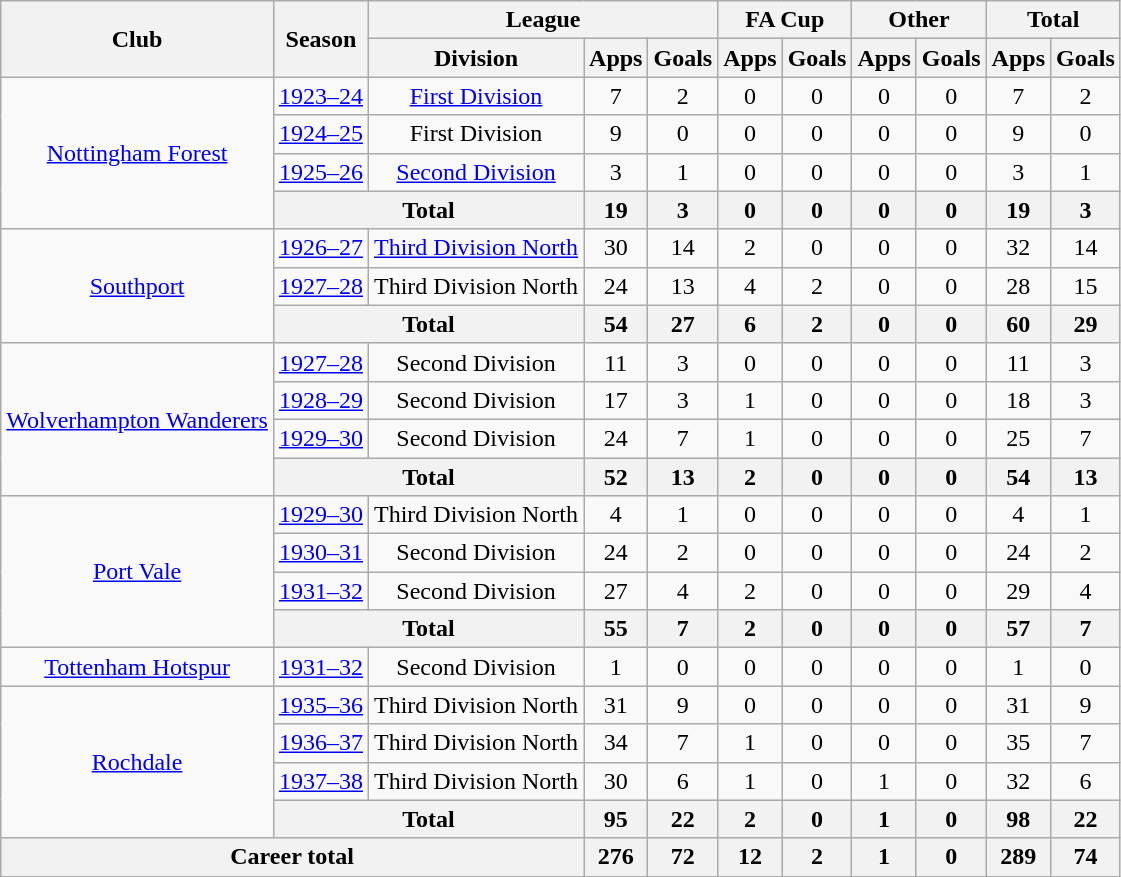<table class="wikitable" style="text-align: center;">
<tr>
<th rowspan="2">Club</th>
<th rowspan="2">Season</th>
<th colspan="3">League</th>
<th colspan="2">FA Cup</th>
<th colspan="2">Other</th>
<th colspan="2">Total</th>
</tr>
<tr>
<th>Division</th>
<th>Apps</th>
<th>Goals</th>
<th>Apps</th>
<th>Goals</th>
<th>Apps</th>
<th>Goals</th>
<th>Apps</th>
<th>Goals</th>
</tr>
<tr>
<td rowspan="4"><a href='#'>Nottingham Forest</a></td>
<td><a href='#'>1923–24</a></td>
<td><a href='#'>First Division</a></td>
<td>7</td>
<td>2</td>
<td>0</td>
<td>0</td>
<td>0</td>
<td>0</td>
<td>7</td>
<td>2</td>
</tr>
<tr>
<td><a href='#'>1924–25</a></td>
<td>First Division</td>
<td>9</td>
<td>0</td>
<td>0</td>
<td>0</td>
<td>0</td>
<td>0</td>
<td>9</td>
<td>0</td>
</tr>
<tr>
<td><a href='#'>1925–26</a></td>
<td><a href='#'>Second Division</a></td>
<td>3</td>
<td>1</td>
<td>0</td>
<td>0</td>
<td>0</td>
<td>0</td>
<td>3</td>
<td>1</td>
</tr>
<tr>
<th colspan="2">Total</th>
<th>19</th>
<th>3</th>
<th>0</th>
<th>0</th>
<th>0</th>
<th>0</th>
<th>19</th>
<th>3</th>
</tr>
<tr>
<td rowspan="3"><a href='#'>Southport</a></td>
<td><a href='#'>1926–27</a></td>
<td><a href='#'>Third Division North</a></td>
<td>30</td>
<td>14</td>
<td>2</td>
<td>0</td>
<td>0</td>
<td>0</td>
<td>32</td>
<td>14</td>
</tr>
<tr>
<td><a href='#'>1927–28</a></td>
<td>Third Division North</td>
<td>24</td>
<td>13</td>
<td>4</td>
<td>2</td>
<td>0</td>
<td>0</td>
<td>28</td>
<td>15</td>
</tr>
<tr>
<th colspan="2">Total</th>
<th>54</th>
<th>27</th>
<th>6</th>
<th>2</th>
<th>0</th>
<th>0</th>
<th>60</th>
<th>29</th>
</tr>
<tr>
<td rowspan="4"><a href='#'>Wolverhampton Wanderers</a></td>
<td><a href='#'>1927–28</a></td>
<td>Second Division</td>
<td>11</td>
<td>3</td>
<td>0</td>
<td>0</td>
<td>0</td>
<td>0</td>
<td>11</td>
<td>3</td>
</tr>
<tr>
<td><a href='#'>1928–29</a></td>
<td>Second Division</td>
<td>17</td>
<td>3</td>
<td>1</td>
<td>0</td>
<td>0</td>
<td>0</td>
<td>18</td>
<td>3</td>
</tr>
<tr>
<td><a href='#'>1929–30</a></td>
<td>Second Division</td>
<td>24</td>
<td>7</td>
<td>1</td>
<td>0</td>
<td>0</td>
<td>0</td>
<td>25</td>
<td>7</td>
</tr>
<tr>
<th colspan="2">Total</th>
<th>52</th>
<th>13</th>
<th>2</th>
<th>0</th>
<th>0</th>
<th>0</th>
<th>54</th>
<th>13</th>
</tr>
<tr>
<td rowspan="4"><a href='#'>Port Vale</a></td>
<td><a href='#'>1929–30</a></td>
<td>Third Division North</td>
<td>4</td>
<td>1</td>
<td>0</td>
<td>0</td>
<td>0</td>
<td>0</td>
<td>4</td>
<td>1</td>
</tr>
<tr>
<td><a href='#'>1930–31</a></td>
<td>Second Division</td>
<td>24</td>
<td>2</td>
<td>0</td>
<td>0</td>
<td>0</td>
<td>0</td>
<td>24</td>
<td>2</td>
</tr>
<tr>
<td><a href='#'>1931–32</a></td>
<td>Second Division</td>
<td>27</td>
<td>4</td>
<td>2</td>
<td>0</td>
<td>0</td>
<td>0</td>
<td>29</td>
<td>4</td>
</tr>
<tr>
<th colspan="2">Total</th>
<th>55</th>
<th>7</th>
<th>2</th>
<th>0</th>
<th>0</th>
<th>0</th>
<th>57</th>
<th>7</th>
</tr>
<tr>
<td><a href='#'>Tottenham Hotspur</a></td>
<td><a href='#'>1931–32</a></td>
<td>Second Division</td>
<td>1</td>
<td>0</td>
<td>0</td>
<td>0</td>
<td>0</td>
<td>0</td>
<td>1</td>
<td>0</td>
</tr>
<tr>
<td rowspan="4"><a href='#'>Rochdale</a></td>
<td><a href='#'>1935–36</a></td>
<td>Third Division North</td>
<td>31</td>
<td>9</td>
<td>0</td>
<td>0</td>
<td>0</td>
<td>0</td>
<td>31</td>
<td>9</td>
</tr>
<tr>
<td><a href='#'>1936–37</a></td>
<td>Third Division North</td>
<td>34</td>
<td>7</td>
<td>1</td>
<td>0</td>
<td>0</td>
<td>0</td>
<td>35</td>
<td>7</td>
</tr>
<tr>
<td><a href='#'>1937–38</a></td>
<td>Third Division North</td>
<td>30</td>
<td>6</td>
<td>1</td>
<td>0</td>
<td>1</td>
<td>0</td>
<td>32</td>
<td>6</td>
</tr>
<tr>
<th colspan="2">Total</th>
<th>95</th>
<th>22</th>
<th>2</th>
<th>0</th>
<th>1</th>
<th>0</th>
<th>98</th>
<th>22</th>
</tr>
<tr>
<th colspan="3">Career total</th>
<th>276</th>
<th>72</th>
<th>12</th>
<th>2</th>
<th>1</th>
<th>0</th>
<th>289</th>
<th>74</th>
</tr>
</table>
